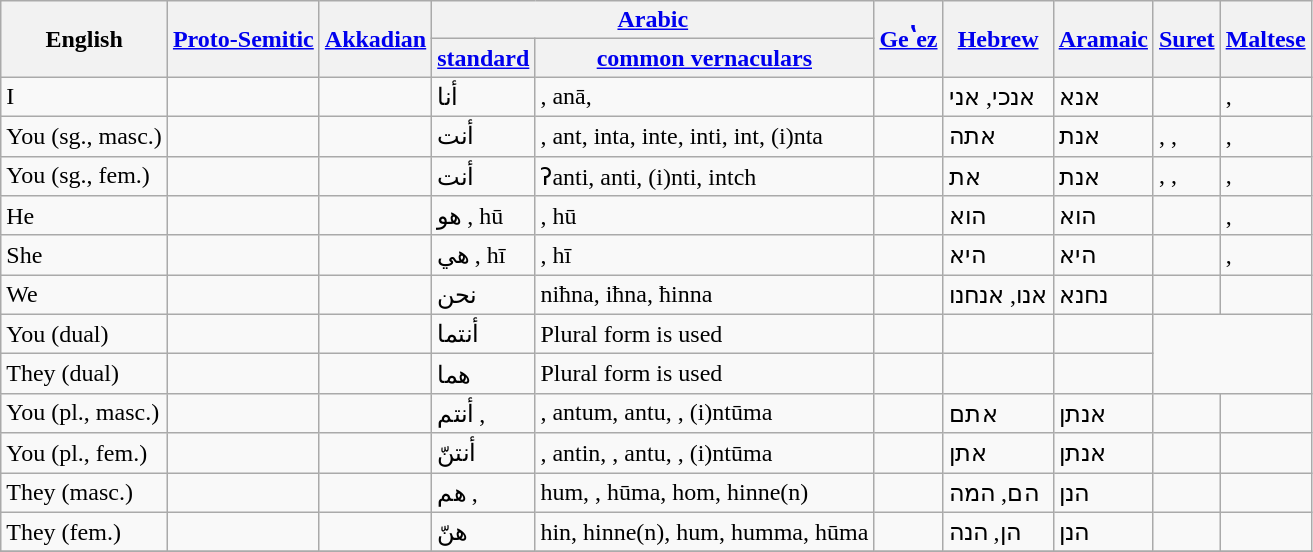<table class="wikitable">
<tr>
<th rowspan="2">English</th>
<th rowspan="2"><a href='#'>Proto-Semitic</a></th>
<th rowspan="2"><a href='#'>Akkadian</a></th>
<th colspan="2"><a href='#'>Arabic</a></th>
<th rowspan="2"><a href='#'>Geʽez</a></th>
<th rowspan="2"><a href='#'>Hebrew</a></th>
<th rowspan="2"><a href='#'>Aramaic</a></th>
<th rowspan="2"><a href='#'>Suret</a></th>
<th rowspan="2"><a href='#'>Maltese</a></th>
</tr>
<tr>
<th><a href='#'>standard</a></th>
<th><a href='#'>common vernaculars</a></th>
</tr>
<tr>
<td>I</td>
<td></td>
<td></td>
<td>أنا </td>
<td>, anā, </td>
<td> </td>
<td>אנכי, אני </td>
<td>אנא </td>
<td></td>
<td>, </td>
</tr>
<tr>
<td>You (sg., masc.)</td>
<td></td>
<td></td>
<td>أنت </td>
<td>, ant, inta, inte, inti, int, (i)nta</td>
<td> </td>
<td>אתה </td>
<td>אנת </td>
<td>, , </td>
<td>, </td>
</tr>
<tr>
<td>You (sg., fem.)</td>
<td></td>
<td></td>
<td>أنت </td>
<td>ʔanti, anti,  (i)nti, intch</td>
<td> </td>
<td>את </td>
<td>אנת </td>
<td>, , </td>
<td>, </td>
</tr>
<tr>
<td>He</td>
<td></td>
<td></td>
<td>هو , hū</td>
<td>, hū</td>
<td> </td>
<td>הוא </td>
<td>הוא </td>
<td></td>
<td>, </td>
</tr>
<tr>
<td>She</td>
<td></td>
<td></td>
<td>هي , hī</td>
<td>, hī</td>
<td> </td>
<td>היא </td>
<td>היא </td>
<td></td>
<td>, </td>
</tr>
<tr>
<td>We</td>
<td></td>
<td></td>
<td>نحن </td>
<td>niħna, iħna, ħinna</td>
<td> </td>
<td>אנו, אנחנו </td>
<td>נחנא </td>
<td></td>
<td></td>
</tr>
<tr>
<td>You (dual)</td>
<td></td>
<td></td>
<td>أنتما </td>
<td>Plural form is used</td>
<td></td>
<td></td>
<td></td>
</tr>
<tr>
<td>They (dual)</td>
<td></td>
<td></td>
<td>هما </td>
<td>Plural form is used</td>
<td></td>
<td></td>
<td></td>
</tr>
<tr>
<td>You (pl., masc.)</td>
<td></td>
<td></td>
<td>أنتم , </td>
<td>, antum, antu, , (i)ntūma</td>
<td> </td>
<td>אתם </td>
<td>אנתן </td>
<td></td>
<td></td>
</tr>
<tr>
<td>You (pl., fem.)</td>
<td></td>
<td></td>
<td>أنتنّ </td>
<td>, antin, , antu, , (i)ntūma</td>
<td> </td>
<td>אתן </td>
<td>אנתן </td>
<td></td>
<td></td>
</tr>
<tr>
<td>They (masc.)</td>
<td></td>
<td></td>
<td>هم , </td>
<td>hum, , hūma, hom, hinne(n)</td>
<td> </td>
<td>הם, המה </td>
<td>הנן </td>
<td></td>
<td></td>
</tr>
<tr>
<td>They (fem.)</td>
<td></td>
<td></td>
<td>هنّ </td>
<td>hin, hinne(n), hum, humma, hūma</td>
<td> </td>
<td>הן, הנה </td>
<td>הנן </td>
<td></td>
<td></td>
</tr>
<tr>
</tr>
</table>
